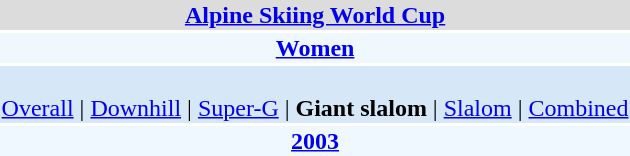<table align="right" class="toccolours" style="margin: 0 0 1em 1em;">
<tr>
<td colspan="2" align=center bgcolor=Gainsboro><strong><a href='#'>Alpine Skiing World Cup</a></strong></td>
</tr>
<tr>
<td colspan="2" align=center bgcolor=AliceBlue><strong><a href='#'>Women</a></strong></td>
</tr>
<tr>
<td colspan="2" align=center bgcolor=D6E8F8><br><a href='#'>Overall</a> | 
<a href='#'>Downhill</a> | 
<a href='#'>Super-G</a> | 
<strong>Giant slalom</strong> | 
<a href='#'>Slalom</a> | 
<a href='#'>Combined</a></td>
</tr>
<tr>
<td colspan="2" align=center bgcolor=AliceBlue><strong><a href='#'>2003</a></strong></td>
</tr>
</table>
